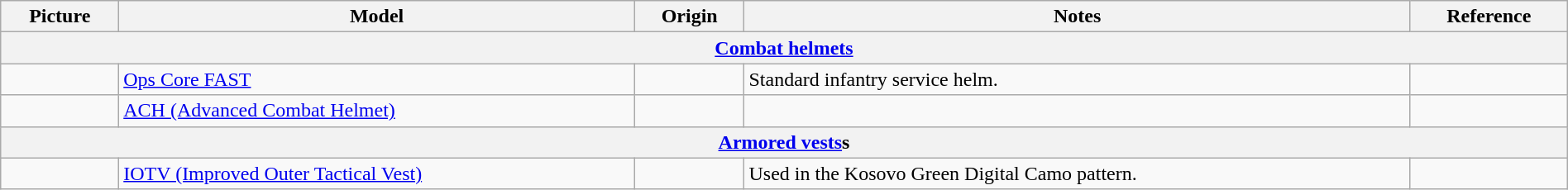<table class="wikitable" style="width:100%;">
<tr>
<th>Picture</th>
<th>Model</th>
<th>Origin</th>
<th>Notes</th>
<th>Reference</th>
</tr>
<tr>
<th colspan="5" scope="row"><a href='#'>Combat helmets</a></th>
</tr>
<tr>
<td></td>
<td><a href='#'>Ops Core FAST</a></td>
<td></td>
<td>Standard infantry service helm.</td>
<td></td>
</tr>
<tr>
<td></td>
<td><a href='#'>ACH (Advanced Combat Helmet)</a></td>
<td></td>
<td></td>
<td></td>
</tr>
<tr>
<th colspan="5" scope="row"><a href='#'>Armored vests</a>s</th>
</tr>
<tr>
<td></td>
<td><a href='#'>IOTV (Improved Outer Tactical Vest)</a></td>
<td></td>
<td>Used in the Kosovo Green Digital Camo pattern.</td>
<td></td>
</tr>
</table>
